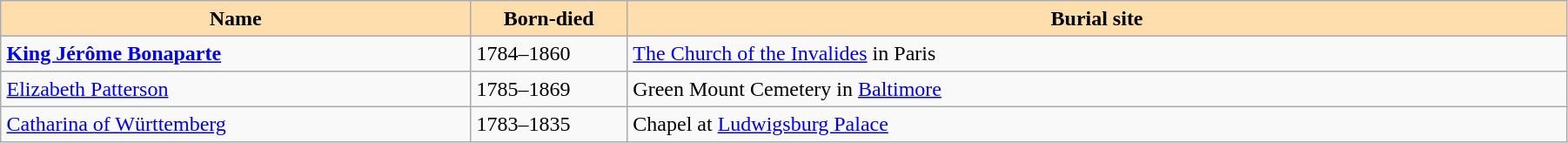<table width = "95%" border = 1 border="1" cellpadding="4" cellspacing="0" style="margin: 0.5em 1em 0.5em 0; background: #f9f9f9; border: 1px #aaa solid; border-collapse: collapse;">
<tr>
<th width="30%" bgcolor="#ffdead">Name</th>
<th width="10%" bgcolor="#ffdead">Born-died</th>
<th width="90%" bgcolor="#ffdead">Burial site</th>
</tr>
<tr>
<td><strong><a href='#'>King Jérôme Bonaparte</a></strong></td>
<td>1784–1860</td>
<td><a href='#'>The Church of the Invalides</a> in Paris</td>
</tr>
<tr>
<td><a href='#'>Elizabeth Patterson</a></td>
<td>1785–1869</td>
<td>Green Mount Cemetery in <a href='#'>Baltimore</a></td>
</tr>
<tr>
<td><a href='#'>Catharina of Württemberg</a></td>
<td>1783–1835</td>
<td>Chapel at <a href='#'>Ludwigsburg Palace</a></td>
</tr>
</table>
